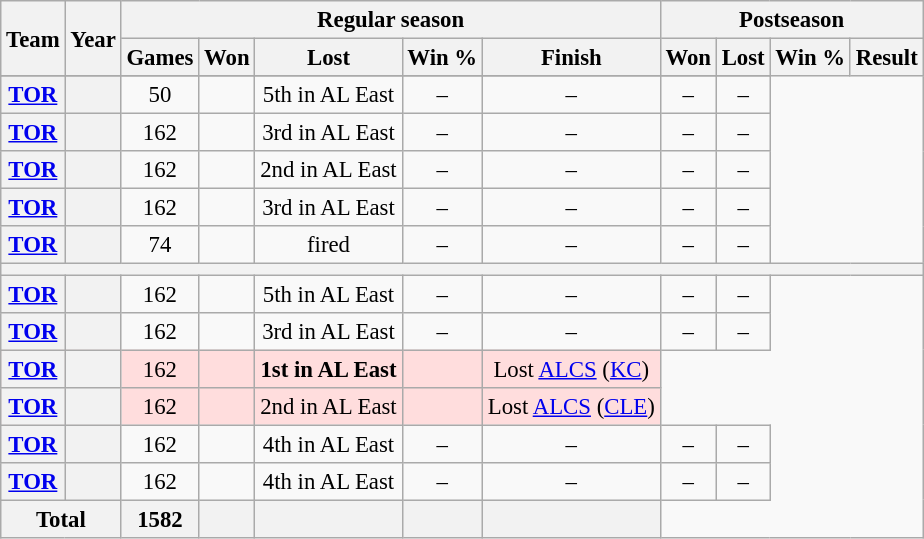<table class="wikitable" style="font-size: 95%; text-align:center;">
<tr>
<th rowspan="2">Team</th>
<th rowspan="2">Year</th>
<th colspan="5">Regular season</th>
<th colspan="4">Postseason</th>
</tr>
<tr>
<th>Games</th>
<th>Won</th>
<th>Lost</th>
<th>Win %</th>
<th>Finish</th>
<th>Won</th>
<th>Lost</th>
<th>Win %</th>
<th>Result</th>
</tr>
<tr>
</tr>
<tr>
<th><a href='#'>TOR</a></th>
<th></th>
<td>50</td>
<td></td>
<td>5th in AL East</td>
<td>–</td>
<td>–</td>
<td>–</td>
<td>–</td>
</tr>
<tr>
<th><a href='#'>TOR</a></th>
<th></th>
<td>162</td>
<td></td>
<td>3rd in AL East</td>
<td>–</td>
<td>–</td>
<td>–</td>
<td>–</td>
</tr>
<tr>
<th><a href='#'>TOR</a></th>
<th></th>
<td>162</td>
<td></td>
<td>2nd in AL East</td>
<td>–</td>
<td>–</td>
<td>–</td>
<td>–</td>
</tr>
<tr>
<th><a href='#'>TOR</a></th>
<th></th>
<td>162</td>
<td></td>
<td>3rd in AL East</td>
<td>–</td>
<td>–</td>
<td>–</td>
<td>–</td>
</tr>
<tr>
<th><a href='#'>TOR</a></th>
<th></th>
<td>74</td>
<td></td>
<td>fired</td>
<td>–</td>
<td>–</td>
<td>–</td>
<td>–</td>
</tr>
<tr>
<th colspan="11"></th>
</tr>
<tr>
<th><a href='#'>TOR</a></th>
<th></th>
<td>162</td>
<td></td>
<td>5th in AL East</td>
<td>–</td>
<td>–</td>
<td>–</td>
<td>–</td>
</tr>
<tr>
<th><a href='#'>TOR</a></th>
<th></th>
<td>162</td>
<td></td>
<td>3rd in AL East</td>
<td>–</td>
<td>–</td>
<td>–</td>
<td>–</td>
</tr>
<tr style="background:#fdd">
<th><a href='#'>TOR</a></th>
<th></th>
<td>162</td>
<td></td>
<td><strong>1st in AL East</strong></td>
<td></td>
<td>Lost <a href='#'>ALCS</a> (<a href='#'>KC</a>)</td>
</tr>
<tr style="background:#fdd">
<th><a href='#'>TOR</a></th>
<th></th>
<td>162</td>
<td></td>
<td>2nd in AL East</td>
<td></td>
<td>Lost <a href='#'>ALCS</a> (<a href='#'>CLE</a>)</td>
</tr>
<tr>
<th><a href='#'>TOR</a></th>
<th></th>
<td>162</td>
<td></td>
<td>4th in AL East</td>
<td>–</td>
<td>–</td>
<td>–</td>
<td>–</td>
</tr>
<tr>
<th><a href='#'>TOR</a></th>
<th></th>
<td>162</td>
<td></td>
<td>4th in AL East</td>
<td>–</td>
<td>–</td>
<td>–</td>
<td>–</td>
</tr>
<tr>
<th colspan="2">Total</th>
<th>1582</th>
<th></th>
<th></th>
<th></th>
<th></th>
</tr>
</table>
